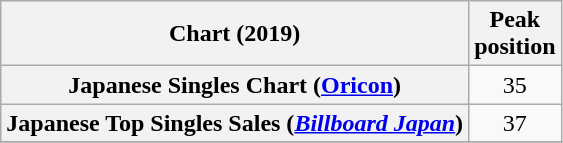<table class="wikitable sortable plainrowheaders" style="text-align:center">
<tr>
<th scope="col">Chart (2019)</th>
<th scope="col">Peak<br>position</th>
</tr>
<tr>
<th scope="row">Japanese Singles Chart (<a href='#'>Oricon</a>)</th>
<td>35</td>
</tr>
<tr>
<th scope="row">Japanese Top Singles Sales (<em><a href='#'>Billboard Japan</a></em>)</th>
<td>37</td>
</tr>
<tr>
</tr>
</table>
